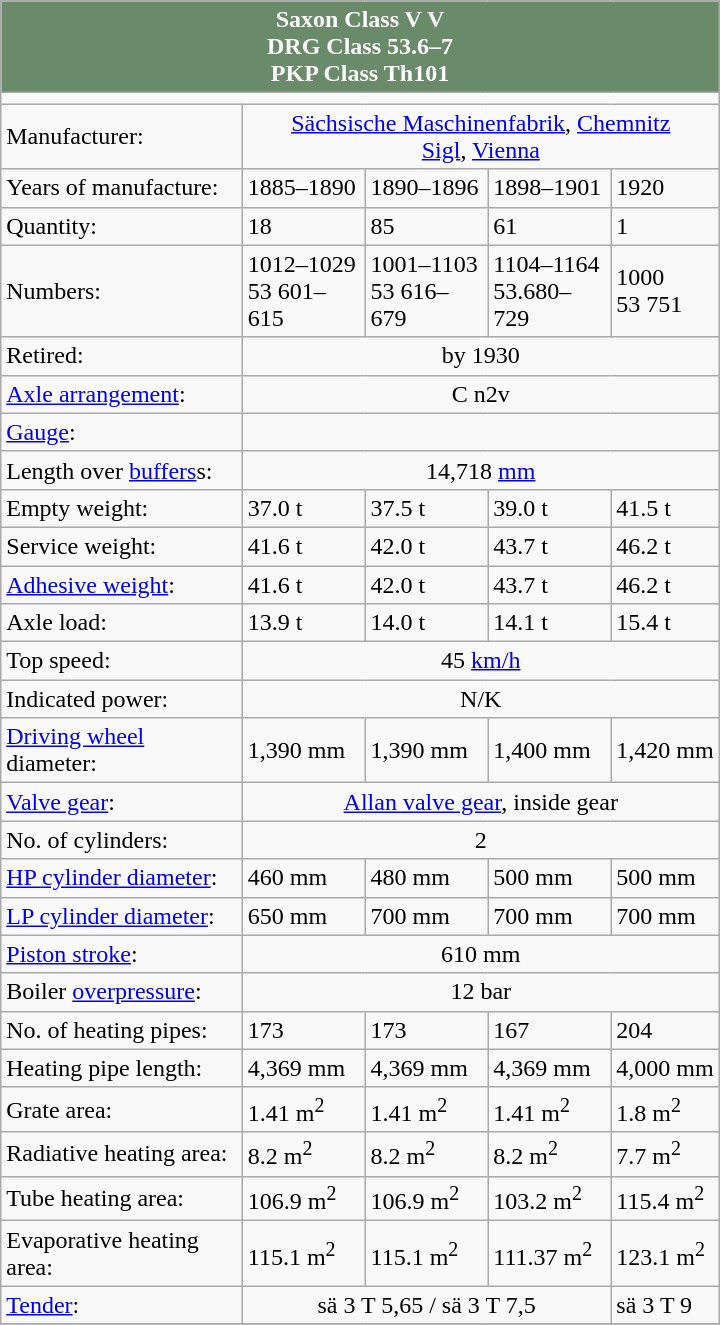<table class="wikitable float-right"  width="480" align = "right">
<tr ->
<th colspan="5" style="color:white; background:#698B69">Saxon Class V V <br> DRG Class 53.6–7 <br> PKP Class Th101</th>
</tr>
<tr ->
<td colspan="5" align="center"></td>
</tr>
<tr>
<td>Manufacturer:</td>
<td colspan="4" align="center"><a href='#'>Sächsische Maschinenfabrik</a>, <a href='#'>Chemnitz</a> <br>  <a href='#'>Sigl</a>, <a href='#'>Vienna</a></td>
</tr>
<tr>
<td>Years of manufacture:</td>
<td>1885–1890</td>
<td>1890–1896</td>
<td>1898–1901</td>
<td>1920</td>
</tr>
<tr>
<td>Quantity:</td>
<td>18</td>
<td>85</td>
<td>61</td>
<td>1</td>
</tr>
<tr>
<td>Numbers:</td>
<td>1012–1029 <br> 53 601–615</td>
<td>1001–1103 <br> 53 616–679</td>
<td>1104–1164 <br> 53.680–729</td>
<td>1000 <br> 53 751</td>
</tr>
<tr>
<td>Retired:</td>
<td colspan="4" align="center">by 1930</td>
</tr>
<tr>
<td><a href='#'>Axle arrangement</a>:</td>
<td colspan="4" align="center">C n2v</td>
</tr>
<tr>
<td><a href='#'>Gauge</a>:</td>
<td colspan="4" align="center"></td>
</tr>
<tr>
<td>Length over <a href='#'>buffers</a>s:</td>
<td colspan="4" align="center">14,718 <a href='#'>mm</a></td>
</tr>
<tr>
<td>Empty weight:</td>
<td>37.0 t</td>
<td>37.5 t</td>
<td>39.0 t</td>
<td>41.5 t</td>
</tr>
<tr>
<td>Service weight:</td>
<td>41.6 t</td>
<td>42.0 t</td>
<td>43.7 t</td>
<td>46.2 t</td>
</tr>
<tr>
<td><a href='#'>Adhesive weight</a>:</td>
<td>41.6 t</td>
<td>42.0 t</td>
<td>43.7 t</td>
<td>46.2 t</td>
</tr>
<tr>
<td>Axle load:</td>
<td>13.9 t</td>
<td>14.0 t</td>
<td>14.1 t</td>
<td>15.4 t</td>
</tr>
<tr>
<td>Top speed:</td>
<td colspan="4" align="center">45 <a href='#'>km/h</a></td>
</tr>
<tr>
<td>Indicated power:</td>
<td colspan="4" align="center">N/K</td>
</tr>
<tr>
<td><a href='#'>Driving wheel</a> diameter:</td>
<td>1,390 mm</td>
<td>1,390 mm</td>
<td>1,400 mm</td>
<td>1,420 mm</td>
</tr>
<tr>
<td><a href='#'>Valve gear</a>:</td>
<td colspan="4" align="center"><a href='#'>Allan valve gear</a>, inside gear</td>
</tr>
<tr>
<td>No. of cylinders:</td>
<td colspan="4" align="center">2</td>
</tr>
<tr>
<td><a href='#'>HP cylinder diameter</a>:</td>
<td>460 mm</td>
<td>480 mm</td>
<td>500 mm</td>
<td>500 mm</td>
</tr>
<tr>
<td><a href='#'>LP cylinder diameter</a>:</td>
<td>650 mm</td>
<td>700 mm</td>
<td>700 mm</td>
<td>700 mm</td>
</tr>
<tr>
<td><a href='#'>Piston stroke</a>:</td>
<td colspan="4" align="center">610 mm</td>
</tr>
<tr>
<td>Boiler <a href='#'>overpressure</a>:</td>
<td colspan="4" align="center">12 bar</td>
</tr>
<tr>
<td>No. of heating pipes:</td>
<td>173</td>
<td>173</td>
<td>167</td>
<td>204</td>
</tr>
<tr>
<td>Heating pipe length:</td>
<td>4,369 mm</td>
<td>4,369 mm</td>
<td>4,369 mm</td>
<td>4,000 mm</td>
</tr>
<tr>
<td>Grate area:</td>
<td>1.41 m<sup>2</sup></td>
<td>1.41 m<sup>2</sup></td>
<td>1.41 m<sup>2</sup></td>
<td>1.8 m<sup>2</sup></td>
</tr>
<tr>
<td>Radiative heating area:</td>
<td>8.2 m<sup>2</sup></td>
<td>8.2 m<sup>2</sup></td>
<td>8.2 m<sup>2</sup></td>
<td>7.7 m<sup>2</sup></td>
</tr>
<tr>
<td>Tube heating area:</td>
<td>106.9 m<sup>2</sup></td>
<td>106.9 m<sup>2</sup></td>
<td>103.2 m<sup>2</sup></td>
<td>115.4 m<sup>2</sup></td>
</tr>
<tr>
<td>Evaporative heating area:</td>
<td>115.1 m<sup>2</sup></td>
<td>115.1 m<sup>2</sup></td>
<td>111.37 m<sup>2</sup></td>
<td>123.1 m<sup>2</sup></td>
</tr>
<tr>
<td><a href='#'>Tender</a>:</td>
<td colspan="3" align="center">sä 3 T 5,65 / sä 3 T 7,5</td>
<td>sä 3 T 9</td>
</tr>
<tr>
</tr>
</table>
